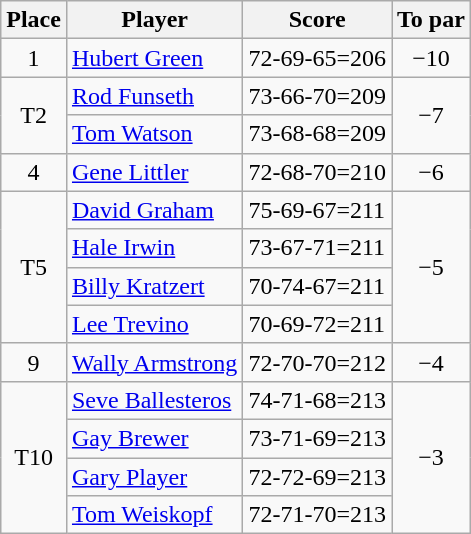<table class="wikitable">
<tr>
<th>Place</th>
<th>Player</th>
<th>Score</th>
<th>To par</th>
</tr>
<tr>
<td align="center">1</td>
<td> <a href='#'>Hubert Green</a></td>
<td>72-69-65=206</td>
<td align="center">−10</td>
</tr>
<tr>
<td rowspan=2 align="center">T2</td>
<td> <a href='#'>Rod Funseth</a></td>
<td>73-66-70=209</td>
<td rowspan=2 align="center">−7</td>
</tr>
<tr>
<td> <a href='#'>Tom Watson</a></td>
<td>73-68-68=209</td>
</tr>
<tr>
<td align="center">4</td>
<td> <a href='#'>Gene Littler</a></td>
<td>72-68-70=210</td>
<td align="center">−6</td>
</tr>
<tr>
<td rowspan=4 align="center">T5</td>
<td> <a href='#'>David Graham</a></td>
<td>75-69-67=211</td>
<td rowspan=4 align="center">−5</td>
</tr>
<tr>
<td> <a href='#'>Hale Irwin</a></td>
<td>73-67-71=211</td>
</tr>
<tr>
<td> <a href='#'>Billy Kratzert</a></td>
<td>70-74-67=211</td>
</tr>
<tr>
<td> <a href='#'>Lee Trevino</a></td>
<td>70-69-72=211</td>
</tr>
<tr>
<td align="center">9</td>
<td> <a href='#'>Wally Armstrong</a></td>
<td>72-70-70=212</td>
<td align="center">−4</td>
</tr>
<tr>
<td rowspan=4 align="center">T10</td>
<td> <a href='#'>Seve Ballesteros</a></td>
<td>74-71-68=213</td>
<td rowspan=4 align="center">−3</td>
</tr>
<tr>
<td> <a href='#'>Gay Brewer</a></td>
<td>73-71-69=213</td>
</tr>
<tr>
<td> <a href='#'>Gary Player</a></td>
<td>72-72-69=213</td>
</tr>
<tr>
<td> <a href='#'>Tom Weiskopf</a></td>
<td>72-71-70=213</td>
</tr>
</table>
